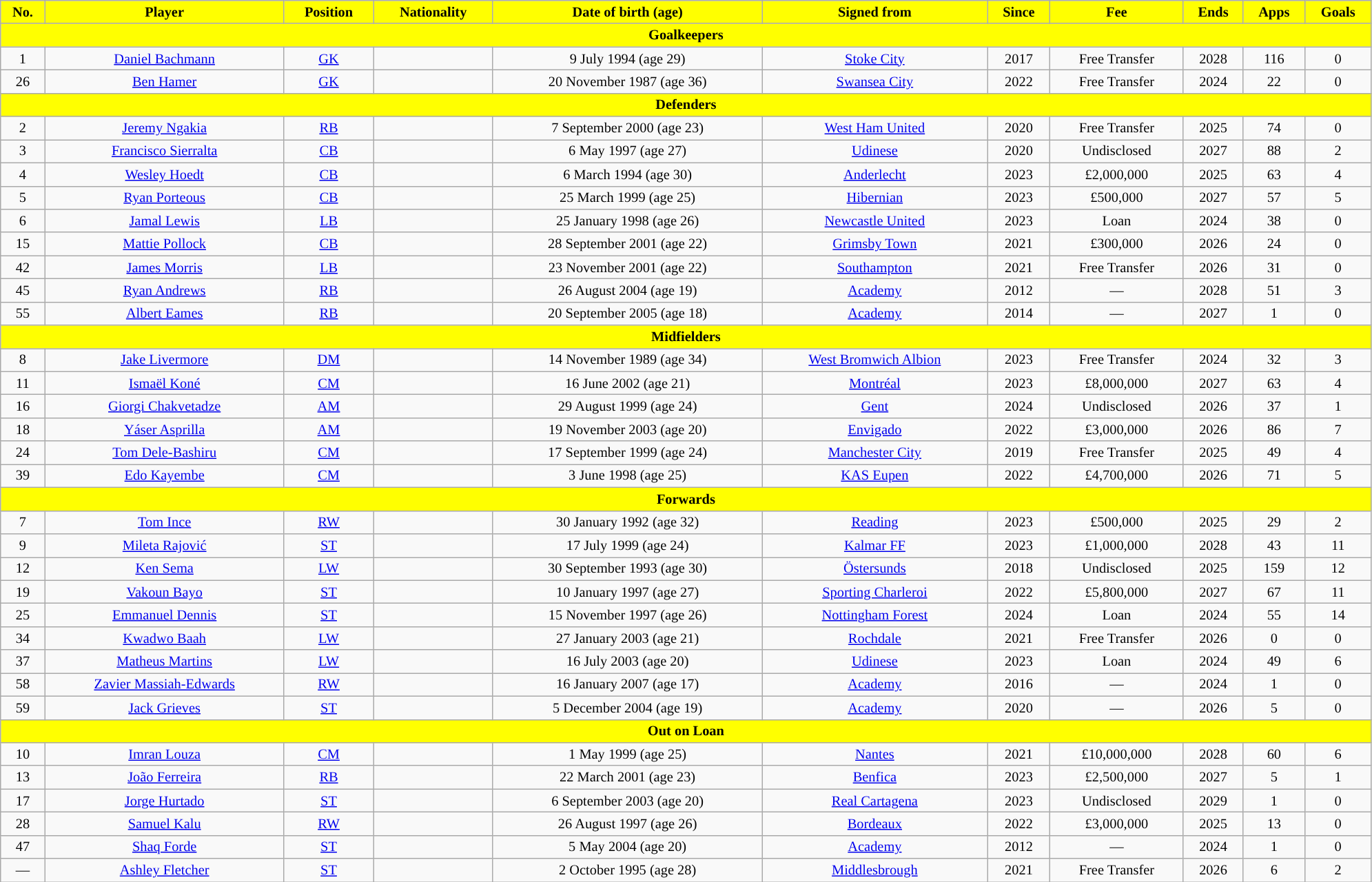<table class="wikitable" style="text-align:center; font-size:85%; width:105%;">
<tr>
<th style="background:#FFFF00;color:black;">No.</th>
<th style="background:#FFFF00;color:black;">Player</th>
<th style="background:#FFFF00;color:black;">Position</th>
<th style="background:#FFFF00;color:black;">Nationality</th>
<th style="background:#FFFF00;color:black;">Date of birth (age)</th>
<th style="background:#FFFF00;color:black;">Signed from</th>
<th style="background:#FFFF00;color:black;">Since</th>
<th style="background:#FFFF00;color:black;">Fee</th>
<th style="background:#FFFF00;color:black;">Ends</th>
<th style="background:#FFFF00;color:black;">Apps</th>
<th style="background:#FFFF00;color:black;">Goals</th>
</tr>
<tr>
<th colspan="14" style="background:#FFFF00; color:black; text-align:center;">Goalkeepers</th>
</tr>
<tr>
<td>1</td>
<td><a href='#'>Daniel Bachmann</a></td>
<td><a href='#'>GK</a></td>
<td></td>
<td>9 July 1994 (age 29)</td>
<td><a href='#'>Stoke City</a></td>
<td>2017</td>
<td>Free Transfer</td>
<td>2028</td>
<td>116</td>
<td>0</td>
</tr>
<tr>
<td>26</td>
<td><a href='#'>Ben Hamer</a></td>
<td><a href='#'>GK</a></td>
<td></td>
<td>20 November 1987 (age 36)</td>
<td><a href='#'>Swansea City</a></td>
<td>2022</td>
<td>Free Transfer</td>
<td>2024</td>
<td>22</td>
<td>0</td>
</tr>
<tr>
<th colspan="14" style="background:#FFFF00; tepxt-align:center;">Defenders</th>
</tr>
<tr>
<td>2</td>
<td><a href='#'>Jeremy Ngakia</a></td>
<td><a href='#'>RB</a></td>
<td></td>
<td>7 September 2000 (age 23)</td>
<td><a href='#'>West Ham United</a></td>
<td>2020</td>
<td>Free Transfer</td>
<td>2025</td>
<td>74</td>
<td>0</td>
</tr>
<tr>
<td>3</td>
<td><a href='#'>Francisco Sierralta</a></td>
<td><a href='#'>CB</a></td>
<td></td>
<td>6 May 1997 (age 27)</td>
<td><a href='#'>Udinese</a></td>
<td>2020</td>
<td>Undisclosed</td>
<td>2027</td>
<td>88</td>
<td>2</td>
</tr>
<tr>
<td>4</td>
<td><a href='#'>Wesley Hoedt</a></td>
<td><a href='#'>CB</a></td>
<td></td>
<td>6 March 1994 (age 30)</td>
<td><a href='#'>Anderlecht</a></td>
<td>2023</td>
<td>£2,000,000</td>
<td>2025</td>
<td>63</td>
<td>4</td>
</tr>
<tr>
<td>5</td>
<td><a href='#'>Ryan Porteous</a></td>
<td><a href='#'>CB</a></td>
<td></td>
<td>25 March 1999 (age 25)</td>
<td><a href='#'>Hibernian</a></td>
<td>2023</td>
<td>£500,000</td>
<td>2027</td>
<td>57</td>
<td>5</td>
</tr>
<tr>
<td>6</td>
<td><a href='#'>Jamal Lewis</a></td>
<td><a href='#'>LB</a></td>
<td></td>
<td>25 January 1998 (age 26)</td>
<td><a href='#'>Newcastle United</a></td>
<td>2023</td>
<td>Loan</td>
<td>2024</td>
<td>38</td>
<td>0</td>
</tr>
<tr>
<td>15</td>
<td><a href='#'>Mattie Pollock</a></td>
<td><a href='#'>CB</a></td>
<td></td>
<td>28 September 2001 (age 22)</td>
<td><a href='#'>Grimsby Town</a></td>
<td>2021</td>
<td>£300,000</td>
<td>2026</td>
<td>24</td>
<td>0</td>
</tr>
<tr>
<td>42</td>
<td><a href='#'>James Morris</a></td>
<td><a href='#'>LB</a></td>
<td></td>
<td>23 November 2001 (age 22)</td>
<td><a href='#'>Southampton</a></td>
<td>2021</td>
<td>Free Transfer</td>
<td>2026</td>
<td>31</td>
<td>0</td>
</tr>
<tr>
<td>45</td>
<td><a href='#'>Ryan Andrews</a></td>
<td><a href='#'>RB</a></td>
<td></td>
<td>26 August 2004 (age 19)</td>
<td><a href='#'>Academy</a></td>
<td>2012</td>
<td>—</td>
<td>2028</td>
<td>51</td>
<td>3</td>
</tr>
<tr>
<td>55</td>
<td><a href='#'>Albert Eames</a></td>
<td><a href='#'>RB</a></td>
<td></td>
<td>20 September 2005 (age 18)</td>
<td><a href='#'>Academy</a></td>
<td>2014</td>
<td>—</td>
<td>2027</td>
<td>1</td>
<td>0</td>
</tr>
<tr>
<th colspan="14" style="background:#FFFF00; tepxt-align:center;">Midfielders</th>
</tr>
<tr>
<td>8</td>
<td><a href='#'>Jake Livermore</a></td>
<td><a href='#'>DM</a></td>
<td></td>
<td>14 November 1989 (age 34)</td>
<td><a href='#'>West Bromwich Albion</a></td>
<td>2023</td>
<td>Free Transfer</td>
<td>2024</td>
<td>32</td>
<td>3</td>
</tr>
<tr>
<td>11</td>
<td><a href='#'>Ismaël Koné</a></td>
<td><a href='#'>CM</a></td>
<td></td>
<td>16 June 2002 (age 21)</td>
<td><a href='#'>Montréal</a></td>
<td>2023</td>
<td>£8,000,000</td>
<td>2027</td>
<td>63</td>
<td>4</td>
</tr>
<tr>
<td>16</td>
<td><a href='#'>Giorgi Chakvetadze</a></td>
<td><a href='#'>AM</a></td>
<td></td>
<td>29 August 1999 (age 24)</td>
<td><a href='#'>Gent</a></td>
<td>2024</td>
<td>Undisclosed</td>
<td>2026</td>
<td>37</td>
<td>1</td>
</tr>
<tr>
<td>18</td>
<td><a href='#'>Yáser Asprilla</a></td>
<td><a href='#'>AM</a></td>
<td></td>
<td>19 November 2003 (age 20)</td>
<td><a href='#'>Envigado</a></td>
<td>2022</td>
<td>£3,000,000</td>
<td>2026</td>
<td>86</td>
<td>7</td>
</tr>
<tr>
<td>24</td>
<td><a href='#'>Tom Dele-Bashiru</a></td>
<td><a href='#'>CM</a></td>
<td></td>
<td>17 September 1999 (age 24)</td>
<td><a href='#'>Manchester City</a></td>
<td>2019</td>
<td>Free Transfer</td>
<td>2025</td>
<td>49</td>
<td>4</td>
</tr>
<tr>
<td>39</td>
<td><a href='#'>Edo Kayembe</a></td>
<td><a href='#'>CM</a></td>
<td></td>
<td>3 June 1998 (age 25)</td>
<td><a href='#'>KAS Eupen</a></td>
<td>2022</td>
<td>£4,700,000</td>
<td>2026</td>
<td>71</td>
<td>5</td>
</tr>
<tr>
<th colspan="14" style="background:#FFFF00; tepxt-align:center;">Forwards</th>
</tr>
<tr>
<td>7</td>
<td><a href='#'>Tom Ince</a></td>
<td><a href='#'>RW</a></td>
<td></td>
<td>30 January 1992 (age 32)</td>
<td><a href='#'>Reading</a></td>
<td>2023</td>
<td>£500,000</td>
<td>2025</td>
<td>29</td>
<td>2</td>
</tr>
<tr>
<td>9</td>
<td><a href='#'>Mileta Rajović</a></td>
<td><a href='#'>ST</a></td>
<td></td>
<td>17 July 1999 (age 24)</td>
<td><a href='#'>Kalmar FF</a></td>
<td>2023</td>
<td>£1,000,000</td>
<td>2028</td>
<td>43</td>
<td>11</td>
</tr>
<tr>
<td>12</td>
<td><a href='#'>Ken Sema</a></td>
<td><a href='#'>LW</a></td>
<td></td>
<td>30 September 1993 (age 30)</td>
<td><a href='#'>Östersunds</a></td>
<td>2018</td>
<td>Undisclosed</td>
<td>2025</td>
<td>159</td>
<td>12</td>
</tr>
<tr>
<td>19</td>
<td><a href='#'>Vakoun Bayo</a></td>
<td><a href='#'>ST</a></td>
<td></td>
<td>10 January 1997 (age 27)</td>
<td><a href='#'>Sporting Charleroi</a></td>
<td>2022</td>
<td>£5,800,000</td>
<td>2027</td>
<td>67</td>
<td>11</td>
</tr>
<tr>
<td>25</td>
<td><a href='#'>Emmanuel Dennis</a></td>
<td><a href='#'>ST</a></td>
<td></td>
<td>15 November 1997 (age 26)</td>
<td><a href='#'>Nottingham Forest</a></td>
<td>2024</td>
<td>Loan</td>
<td>2024</td>
<td>55</td>
<td>14</td>
</tr>
<tr>
<td>34</td>
<td><a href='#'>Kwadwo Baah</a></td>
<td><a href='#'>LW</a></td>
<td></td>
<td>27 January 2003 (age 21)</td>
<td><a href='#'>Rochdale</a></td>
<td>2021</td>
<td>Free Transfer</td>
<td>2026</td>
<td>0</td>
<td>0</td>
</tr>
<tr>
<td>37</td>
<td><a href='#'>Matheus Martins</a></td>
<td><a href='#'>LW</a></td>
<td></td>
<td>16 July 2003 (age 20)</td>
<td><a href='#'>Udinese</a></td>
<td>2023</td>
<td>Loan</td>
<td>2024</td>
<td>49</td>
<td>6</td>
</tr>
<tr>
<td>58</td>
<td><a href='#'>Zavier Massiah-Edwards</a></td>
<td><a href='#'>RW</a></td>
<td></td>
<td>16 January 2007 (age 17)</td>
<td><a href='#'>Academy</a></td>
<td>2016</td>
<td>—</td>
<td>2024</td>
<td>1</td>
<td>0</td>
</tr>
<tr>
<td>59</td>
<td><a href='#'>Jack Grieves</a></td>
<td><a href='#'>ST</a></td>
<td></td>
<td>5 December 2004 (age 19)</td>
<td><a href='#'>Academy</a></td>
<td>2020</td>
<td>—</td>
<td>2026</td>
<td>5</td>
<td>0</td>
</tr>
<tr>
<th colspan="14" style="background:#FFFF00; tepxt-align:center;">Out on Loan</th>
</tr>
<tr>
<td>10</td>
<td><a href='#'>Imran Louza</a></td>
<td><a href='#'>CM</a></td>
<td></td>
<td>1 May 1999 (age 25)</td>
<td><a href='#'>Nantes</a></td>
<td>2021</td>
<td>£10,000,000</td>
<td>2028</td>
<td>60</td>
<td>6</td>
</tr>
<tr>
<td>13</td>
<td><a href='#'>João Ferreira</a></td>
<td><a href='#'>RB</a></td>
<td></td>
<td>22 March 2001 (age 23)</td>
<td><a href='#'>Benfica</a></td>
<td>2023</td>
<td>£2,500,000</td>
<td>2027</td>
<td>5</td>
<td>1</td>
</tr>
<tr>
<td>17</td>
<td><a href='#'>Jorge Hurtado</a></td>
<td><a href='#'>ST</a></td>
<td></td>
<td>6 September 2003 (age 20)</td>
<td><a href='#'>Real Cartagena</a></td>
<td>2023</td>
<td>Undisclosed</td>
<td>2029</td>
<td>1</td>
<td>0</td>
</tr>
<tr>
<td>28</td>
<td><a href='#'>Samuel Kalu</a></td>
<td><a href='#'>RW</a></td>
<td></td>
<td>26 August 1997 (age 26)</td>
<td><a href='#'>Bordeaux</a></td>
<td>2022</td>
<td>£3,000,000</td>
<td>2025</td>
<td>13</td>
<td>0</td>
</tr>
<tr>
<td>47</td>
<td><a href='#'>Shaq Forde</a></td>
<td><a href='#'>ST</a></td>
<td></td>
<td>5 May 2004 (age 20)</td>
<td><a href='#'>Academy</a></td>
<td>2012</td>
<td>—</td>
<td>2024</td>
<td>1</td>
<td>0</td>
</tr>
<tr>
<td>—</td>
<td><a href='#'>Ashley Fletcher</a></td>
<td><a href='#'>ST</a></td>
<td></td>
<td>2 October 1995 (age 28)</td>
<td><a href='#'>Middlesbrough</a></td>
<td>2021</td>
<td>Free Transfer</td>
<td>2026</td>
<td>6</td>
<td>2</td>
</tr>
</table>
